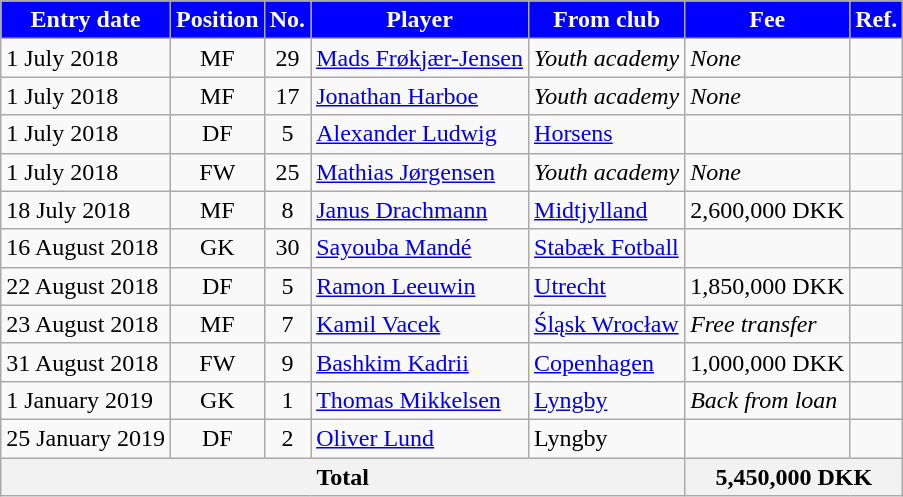<table class="wikitable sortable">
<tr>
<th style="background:#0000ff; color:white;"><strong>Entry date</strong></th>
<th style="background:#0000ff; color:white;"><strong>Position</strong></th>
<th style="background:#0000ff; color:white;"><strong>No.</strong></th>
<th style="background:#0000ff; color:white;"><strong>Player</strong></th>
<th style="background:#0000ff; color:white;"><strong>From club</strong></th>
<th style="background:#0000ff; color:white;"><strong>Fee</strong></th>
<th style="background:#0000ff; color:white;"><strong>Ref.</strong></th>
</tr>
<tr>
<td>1 July 2018</td>
<td style="text-align:center;">MF</td>
<td style="text-align:center;">29</td>
<td style="text-align:left;"> <a href='#'>Mads Frøkjær-Jensen</a></td>
<td style="text-align:left;"><em>Youth academy</em></td>
<td><em>None</em></td>
<td></td>
</tr>
<tr>
<td>1 July 2018</td>
<td style="text-align:center;">MF</td>
<td style="text-align:center;">17</td>
<td style="text-align:left;"> <a href='#'>Jonathan Harboe</a></td>
<td style="text-align:left;"><em>Youth academy</em></td>
<td><em>None</em></td>
<td></td>
</tr>
<tr>
<td>1 July 2018</td>
<td style="text-align:center;">DF</td>
<td style="text-align:center;">5</td>
<td style="text-align:left;"> <a href='#'>Alexander Ludwig</a></td>
<td style="text-align:left;"> <a href='#'>Horsens</a></td>
<td></td>
<td></td>
</tr>
<tr>
<td>1 July 2018</td>
<td style="text-align:center;">FW</td>
<td style="text-align:center;">25</td>
<td style="text-align:left;"> <a href='#'>Mathias Jørgensen</a></td>
<td style="text-align:left;"><em>Youth academy</em></td>
<td><em>None</em></td>
<td></td>
</tr>
<tr>
<td>18 July 2018</td>
<td style="text-align:center;">MF</td>
<td style="text-align:center;">8</td>
<td style="text-align:left;"> <a href='#'>Janus Drachmann</a></td>
<td style="text-align:left;"> <a href='#'>Midtjylland</a></td>
<td>2,600,000 DKK</td>
<td></td>
</tr>
<tr>
<td>16 August 2018</td>
<td style="text-align:center;">GK</td>
<td style="text-align:center;">30</td>
<td style="text-align:left;"> <a href='#'>Sayouba Mandé</a></td>
<td style="text-align:left;"> <a href='#'>Stabæk Fotball</a></td>
<td></td>
<td></td>
</tr>
<tr>
<td>22 August 2018</td>
<td style="text-align:center;">DF</td>
<td style="text-align:center;">5</td>
<td style="text-align:left;"> <a href='#'>Ramon Leeuwin</a></td>
<td style="text-align:left;"> <a href='#'>Utrecht</a></td>
<td>1,850,000 DKK</td>
<td></td>
</tr>
<tr>
<td>23 August 2018</td>
<td style="text-align:center;">MF</td>
<td style="text-align:center;">7</td>
<td style="text-align:left;"> <a href='#'>Kamil Vacek</a></td>
<td style="text-align:left;"> <a href='#'>Śląsk Wrocław</a></td>
<td><em>Free transfer</em></td>
<td></td>
</tr>
<tr>
<td>31 August 2018</td>
<td style="text-align:center;">FW</td>
<td style="text-align:center;">9</td>
<td style="text-align:left;"> <a href='#'>Bashkim Kadrii</a></td>
<td style="text-align:left;"> <a href='#'>Copenhagen</a></td>
<td>1,000,000 DKK</td>
<td></td>
</tr>
<tr>
<td>1 January 2019</td>
<td style="text-align:center;">GK</td>
<td style="text-align:center;">1</td>
<td style="text-align:left;"> <a href='#'>Thomas Mikkelsen</a></td>
<td style="text-align:left;"> <a href='#'>Lyngby</a></td>
<td><em>Back from loan</em></td>
<td></td>
</tr>
<tr>
<td>25 January 2019</td>
<td style="text-align:center;">DF</td>
<td style="text-align:center;">2</td>
<td style="text-align:left;"> <a href='#'>Oliver Lund</a></td>
<td style="text-align:left;"> Lyngby</td>
<td></td>
<td></td>
</tr>
<tr>
<th colspan="5">Total</th>
<th colspan="2">5,450,000 DKK</th>
</tr>
</table>
